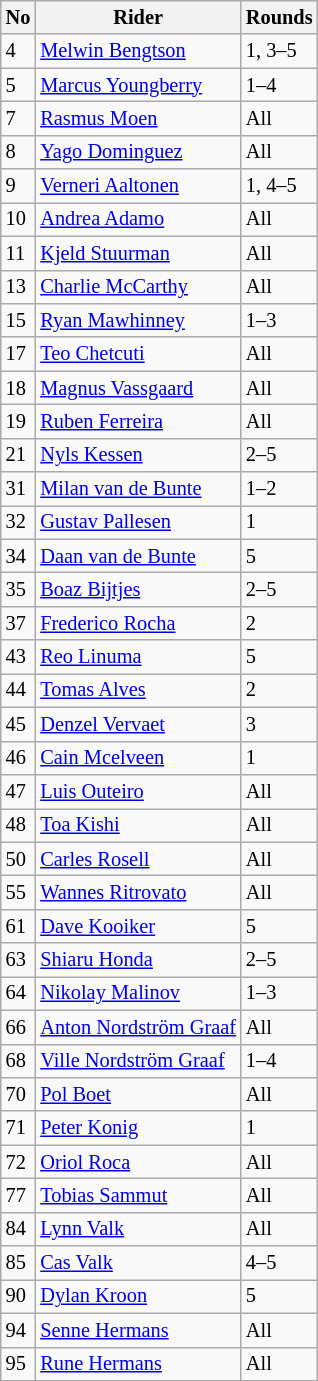<table class="wikitable" style="font-size: 85%;">
<tr>
<th>No</th>
<th>Rider</th>
<th>Rounds</th>
</tr>
<tr>
<td>4</td>
<td> <a href='#'>Melwin Bengtson</a></td>
<td>1, 3–5</td>
</tr>
<tr>
<td>5</td>
<td> <a href='#'>Marcus Youngberry</a></td>
<td>1–4</td>
</tr>
<tr>
<td>7</td>
<td> <a href='#'>Rasmus Moen</a></td>
<td>All</td>
</tr>
<tr>
<td>8</td>
<td> <a href='#'>Yago Dominguez</a></td>
<td>All</td>
</tr>
<tr>
<td>9</td>
<td> <a href='#'>Verneri Aaltonen</a></td>
<td>1, 4–5</td>
</tr>
<tr>
<td>10</td>
<td> <a href='#'>Andrea Adamo</a></td>
<td>All</td>
</tr>
<tr>
<td>11</td>
<td> <a href='#'>Kjeld Stuurman</a></td>
<td>All</td>
</tr>
<tr>
<td>13</td>
<td> <a href='#'>Charlie McCarthy</a></td>
<td>All</td>
</tr>
<tr>
<td>15</td>
<td> <a href='#'>Ryan Mawhinney</a></td>
<td>1–3</td>
</tr>
<tr>
<td>17</td>
<td> <a href='#'>Teo Chetcuti</a></td>
<td>All</td>
</tr>
<tr>
<td>18</td>
<td> <a href='#'>Magnus Vassgaard</a></td>
<td>All</td>
</tr>
<tr>
<td>19</td>
<td> <a href='#'>Ruben Ferreira</a></td>
<td>All</td>
</tr>
<tr>
<td>21</td>
<td> <a href='#'>Nyls Kessen</a></td>
<td>2–5</td>
</tr>
<tr>
<td>31</td>
<td> <a href='#'>Milan van de Bunte</a></td>
<td>1–2</td>
</tr>
<tr>
<td>32</td>
<td> <a href='#'>Gustav Pallesen</a></td>
<td>1</td>
</tr>
<tr>
<td>34</td>
<td> <a href='#'>Daan van de Bunte</a></td>
<td>5</td>
</tr>
<tr>
<td>35</td>
<td> <a href='#'>Boaz Bijtjes</a></td>
<td>2–5</td>
</tr>
<tr>
<td>37</td>
<td> <a href='#'>Frederico Rocha</a></td>
<td>2</td>
</tr>
<tr>
<td>43</td>
<td> <a href='#'>Reo Linuma</a></td>
<td>5</td>
</tr>
<tr>
<td>44</td>
<td> <a href='#'>Tomas Alves</a></td>
<td>2</td>
</tr>
<tr>
<td>45</td>
<td> <a href='#'>Denzel Vervaet</a></td>
<td>3</td>
</tr>
<tr>
<td>46</td>
<td> <a href='#'>Cain Mcelveen</a></td>
<td>1</td>
</tr>
<tr>
<td>47</td>
<td> <a href='#'>Luis Outeiro</a></td>
<td>All</td>
</tr>
<tr>
<td>48</td>
<td> <a href='#'>Toa Kishi</a></td>
<td>All</td>
</tr>
<tr>
<td>50</td>
<td> <a href='#'>Carles Rosell</a></td>
<td>All</td>
</tr>
<tr>
<td>55</td>
<td> <a href='#'>Wannes Ritrovato</a></td>
<td>All</td>
</tr>
<tr>
<td>61</td>
<td> <a href='#'>Dave Kooiker</a></td>
<td>5</td>
</tr>
<tr>
<td>63</td>
<td> <a href='#'>Shiaru Honda</a></td>
<td>2–5</td>
</tr>
<tr>
<td>64</td>
<td> <a href='#'>Nikolay Malinov</a></td>
<td>1–3</td>
</tr>
<tr>
<td>66</td>
<td> <a href='#'>Anton Nordström Graaf</a></td>
<td>All</td>
</tr>
<tr>
<td>68</td>
<td> <a href='#'>Ville Nordström Graaf</a></td>
<td>1–4</td>
</tr>
<tr>
<td>70</td>
<td> <a href='#'>Pol Boet</a></td>
<td>All</td>
</tr>
<tr>
<td>71</td>
<td> <a href='#'>Peter Konig</a></td>
<td>1</td>
</tr>
<tr>
<td>72</td>
<td> <a href='#'>Oriol Roca</a></td>
<td>All</td>
</tr>
<tr>
<td>77</td>
<td> <a href='#'>Tobias Sammut</a></td>
<td>All</td>
</tr>
<tr>
<td>84</td>
<td> <a href='#'>Lynn Valk</a></td>
<td>All</td>
</tr>
<tr>
<td>85</td>
<td> <a href='#'>Cas Valk</a></td>
<td>4–5</td>
</tr>
<tr>
<td>90</td>
<td> <a href='#'>Dylan Kroon</a></td>
<td>5</td>
</tr>
<tr>
<td>94</td>
<td> <a href='#'>Senne Hermans</a></td>
<td>All</td>
</tr>
<tr>
<td>95</td>
<td> <a href='#'>Rune Hermans</a></td>
<td>All</td>
</tr>
<tr>
</tr>
</table>
